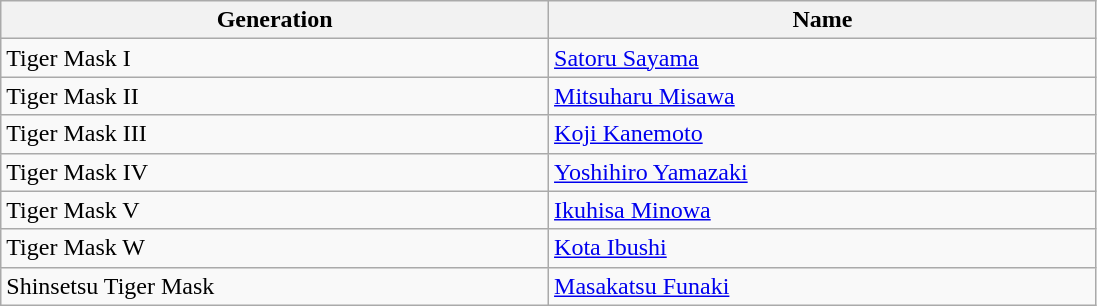<table class="wikitable">
<tr>
<th style="width:20%;">Generation</th>
<th style="width:20%;">Name</th>
</tr>
<tr>
<td>Tiger Mask I</td>
<td><a href='#'>Satoru Sayama</a></td>
</tr>
<tr>
<td>Tiger Mask II</td>
<td><a href='#'>Mitsuharu Misawa</a></td>
</tr>
<tr>
<td>Tiger Mask III</td>
<td><a href='#'>Koji Kanemoto</a></td>
</tr>
<tr>
<td>Tiger Mask IV</td>
<td><a href='#'>Yoshihiro Yamazaki</a></td>
</tr>
<tr>
<td>Tiger Mask V</td>
<td><a href='#'>Ikuhisa Minowa</a></td>
</tr>
<tr>
<td>Tiger Mask W</td>
<td><a href='#'>Kota Ibushi</a></td>
</tr>
<tr>
<td>Shinsetsu Tiger Mask</td>
<td><a href='#'>Masakatsu Funaki</a></td>
</tr>
</table>
